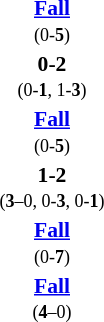<table style="width:100%;" cellspacing="1">
<tr>
<th width=25%></th>
<th width=10%></th>
<th width=25%></th>
</tr>
<tr style=font-size:90%>
<td align=right></td>
<td align=center><strong> <a href='#'>Fall</a> </strong><br><small>(0-<strong>5</strong>)</small></td>
<td><strong></strong></td>
</tr>
<tr style=font-size:90%>
<td align=right></td>
<td align=center><strong> 0-2 </strong><br><small>(0-<strong>1</strong>, 1-<strong>3</strong>)</small></td>
<td><strong></strong></td>
</tr>
<tr style=font-size:90%>
<td align=right></td>
<td align=center><strong> <a href='#'>Fall</a> </strong><br><small>(0-<strong>5</strong>)</small></td>
<td><strong></strong></td>
</tr>
<tr style=font-size:90%>
<td align=right></td>
<td align=center><strong> 1-2 </strong><br><small>(<strong>3</strong>–0, 0-<strong>3</strong>, 0-<strong>1</strong>)</small></td>
<td><strong></strong></td>
</tr>
<tr style=font-size:90%>
<td align=right></td>
<td align=center><strong> <a href='#'>Fall</a> </strong><br><small>(0-<strong>7</strong>)</small></td>
<td><strong></strong></td>
</tr>
<tr style=font-size:90%>
<td align=right><strong></strong></td>
<td align=center><strong> <a href='#'>Fall</a> </strong><br><small>(<strong>4</strong>–0)</small></td>
<td></td>
</tr>
</table>
